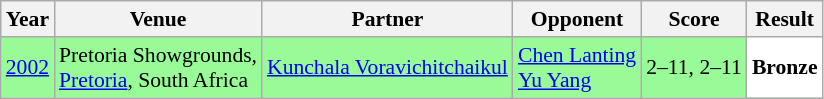<table class="sortable wikitable" style="font-size: 90%;">
<tr>
<th>Year</th>
<th>Venue</th>
<th>Partner</th>
<th>Opponent</th>
<th>Score</th>
<th>Result</th>
</tr>
<tr style="background:#98FB98">
<td align="center"><a href='#'>2002</a></td>
<td align="left">Pretoria Showgrounds,<br><a href='#'>Pretoria</a>, South Africa</td>
<td align="left"> <a href='#'>Kunchala Voravichitchaikul</a></td>
<td align="left"> <a href='#'>Chen Lanting</a><br> <a href='#'>Yu Yang</a></td>
<td align="left">2–11, 2–11</td>
<td style="text-align:left; background:white"> <strong>Bronze</strong></td>
</tr>
</table>
